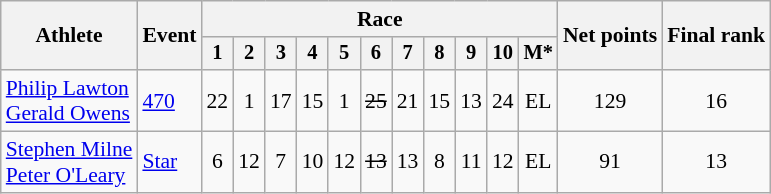<table class="wikitable" style="font-size:90%">
<tr>
<th rowspan=2>Athlete</th>
<th rowspan=2>Event</th>
<th colspan=11>Race</th>
<th rowspan=2>Net points</th>
<th rowspan=2>Final rank</th>
</tr>
<tr style="font-size:95%">
<th>1</th>
<th>2</th>
<th>3</th>
<th>4</th>
<th>5</th>
<th>6</th>
<th>7</th>
<th>8</th>
<th>9</th>
<th>10</th>
<th>M*</th>
</tr>
<tr align=center>
<td align=left><a href='#'>Philip Lawton</a> <br> <a href='#'>Gerald Owens</a></td>
<td align=left><a href='#'>470</a></td>
<td>22</td>
<td>1</td>
<td>17</td>
<td>15</td>
<td>1</td>
<td><s>25</s></td>
<td>21</td>
<td>15</td>
<td>13</td>
<td>24</td>
<td>EL</td>
<td>129</td>
<td>16</td>
</tr>
<tr align=center>
<td align=left><a href='#'>Stephen Milne</a> <br> <a href='#'>Peter O'Leary</a></td>
<td align=left><a href='#'>Star</a></td>
<td>6</td>
<td>12</td>
<td>7</td>
<td>10</td>
<td>12</td>
<td><s>13</s></td>
<td>13</td>
<td>8</td>
<td>11</td>
<td>12</td>
<td>EL</td>
<td>91</td>
<td>13</td>
</tr>
</table>
